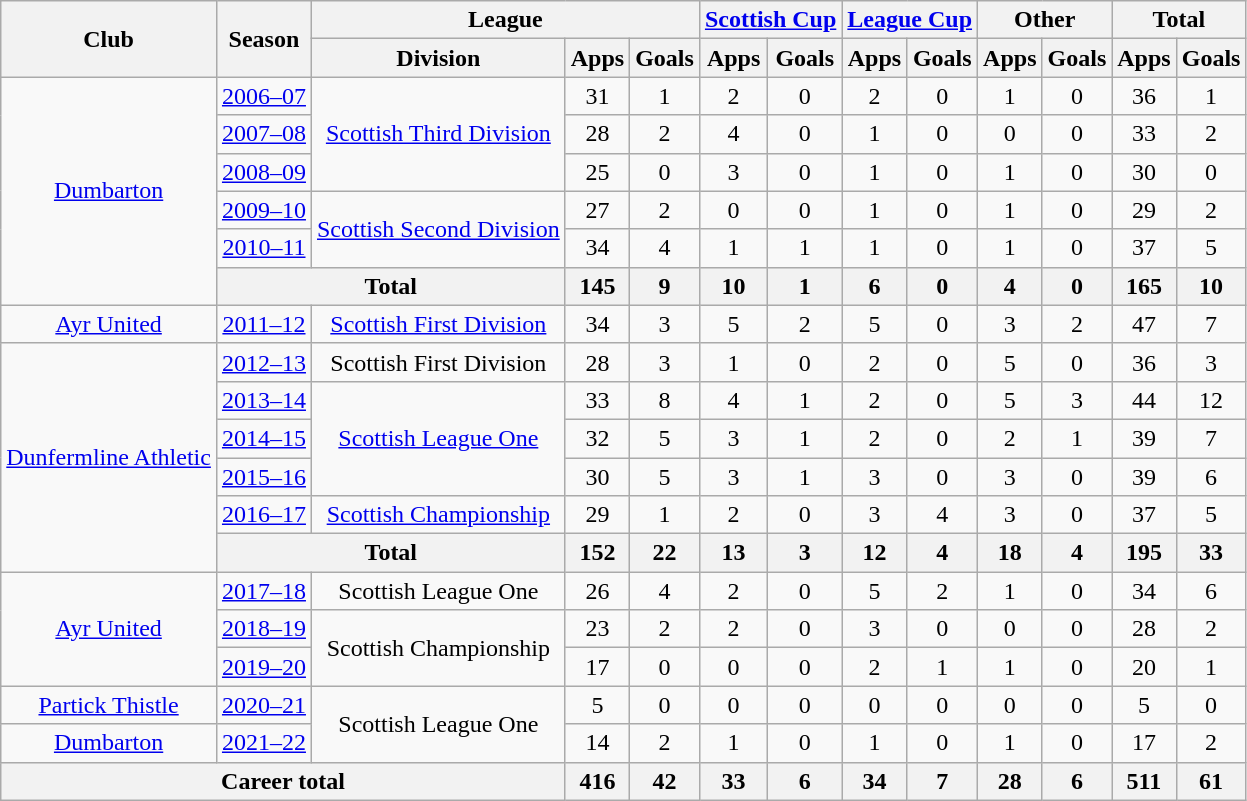<table class="wikitable" style="text-align: center">
<tr>
<th rowspan="2">Club</th>
<th rowspan="2">Season</th>
<th colspan="3">League</th>
<th colspan="2"><a href='#'>Scottish Cup</a></th>
<th colspan="2"><a href='#'>League Cup</a></th>
<th colspan="2">Other</th>
<th colspan="2">Total</th>
</tr>
<tr>
<th>Division</th>
<th>Apps</th>
<th>Goals</th>
<th>Apps</th>
<th>Goals</th>
<th>Apps</th>
<th>Goals</th>
<th>Apps</th>
<th>Goals</th>
<th>Apps</th>
<th>Goals</th>
</tr>
<tr>
<td rowspan="6"><a href='#'>Dumbarton</a></td>
<td><a href='#'>2006–07</a></td>
<td rowspan="3"><a href='#'>Scottish Third Division</a></td>
<td>31</td>
<td>1</td>
<td>2</td>
<td>0</td>
<td>2</td>
<td>0</td>
<td>1</td>
<td>0</td>
<td>36</td>
<td>1</td>
</tr>
<tr>
<td><a href='#'>2007–08</a></td>
<td>28</td>
<td>2</td>
<td>4</td>
<td>0</td>
<td>1</td>
<td>0</td>
<td>0</td>
<td>0</td>
<td>33</td>
<td>2</td>
</tr>
<tr>
<td><a href='#'>2008–09</a></td>
<td>25</td>
<td>0</td>
<td>3</td>
<td>0</td>
<td>1</td>
<td>0</td>
<td>1</td>
<td>0</td>
<td>30</td>
<td>0</td>
</tr>
<tr>
<td><a href='#'>2009–10</a></td>
<td rowspan="2"><a href='#'>Scottish Second Division</a></td>
<td>27</td>
<td>2</td>
<td>0</td>
<td>0</td>
<td>1</td>
<td>0</td>
<td>1</td>
<td>0</td>
<td>29</td>
<td>2</td>
</tr>
<tr>
<td><a href='#'>2010–11</a></td>
<td>34</td>
<td>4</td>
<td>1</td>
<td>1</td>
<td>1</td>
<td>0</td>
<td>1</td>
<td>0</td>
<td>37</td>
<td>5</td>
</tr>
<tr>
<th colspan="2">Total</th>
<th>145</th>
<th>9</th>
<th>10</th>
<th>1</th>
<th>6</th>
<th>0</th>
<th>4</th>
<th>0</th>
<th>165</th>
<th>10</th>
</tr>
<tr>
<td><a href='#'>Ayr United</a></td>
<td><a href='#'>2011–12</a></td>
<td><a href='#'>Scottish First Division</a></td>
<td>34</td>
<td>3</td>
<td>5</td>
<td>2</td>
<td>5</td>
<td>0</td>
<td>3</td>
<td>2</td>
<td>47</td>
<td>7</td>
</tr>
<tr>
<td rowspan="6"><a href='#'>Dunfermline Athletic</a></td>
<td><a href='#'>2012–13</a></td>
<td>Scottish First Division</td>
<td>28</td>
<td>3</td>
<td>1</td>
<td>0</td>
<td>2</td>
<td>0</td>
<td>5</td>
<td>0</td>
<td>36</td>
<td>3</td>
</tr>
<tr>
<td><a href='#'>2013–14</a></td>
<td rowspan="3"><a href='#'>Scottish League One</a></td>
<td>33</td>
<td>8</td>
<td>4</td>
<td>1</td>
<td>2</td>
<td>0</td>
<td>5</td>
<td>3</td>
<td>44</td>
<td>12</td>
</tr>
<tr>
<td><a href='#'>2014–15</a></td>
<td>32</td>
<td>5</td>
<td>3</td>
<td>1</td>
<td>2</td>
<td>0</td>
<td>2</td>
<td>1</td>
<td>39</td>
<td>7</td>
</tr>
<tr>
<td><a href='#'>2015–16</a></td>
<td>30</td>
<td>5</td>
<td>3</td>
<td>1</td>
<td>3</td>
<td>0</td>
<td>3</td>
<td>0</td>
<td>39</td>
<td>6</td>
</tr>
<tr>
<td><a href='#'>2016–17</a></td>
<td><a href='#'>Scottish Championship</a></td>
<td>29</td>
<td>1</td>
<td>2</td>
<td>0</td>
<td>3</td>
<td>4</td>
<td>3</td>
<td>0</td>
<td>37</td>
<td>5</td>
</tr>
<tr>
<th colspan="2">Total</th>
<th>152</th>
<th>22</th>
<th>13</th>
<th>3</th>
<th>12</th>
<th>4</th>
<th>18</th>
<th>4</th>
<th>195</th>
<th>33</th>
</tr>
<tr>
<td rowspan=3><a href='#'>Ayr United</a></td>
<td><a href='#'>2017–18</a></td>
<td>Scottish League One</td>
<td>26</td>
<td>4</td>
<td>2</td>
<td>0</td>
<td>5</td>
<td>2</td>
<td>1</td>
<td>0</td>
<td>34</td>
<td>6</td>
</tr>
<tr>
<td><a href='#'>2018–19</a></td>
<td rowspan=2>Scottish Championship</td>
<td>23</td>
<td>2</td>
<td>2</td>
<td>0</td>
<td>3</td>
<td>0</td>
<td>0</td>
<td>0</td>
<td>28</td>
<td>2</td>
</tr>
<tr>
<td><a href='#'>2019–20</a></td>
<td>17</td>
<td>0</td>
<td>0</td>
<td>0</td>
<td>2</td>
<td>1</td>
<td>1</td>
<td>0</td>
<td>20</td>
<td>1</td>
</tr>
<tr>
<td><a href='#'>Partick Thistle</a></td>
<td><a href='#'>2020–21</a></td>
<td rowspan=2>Scottish League One</td>
<td>5</td>
<td>0</td>
<td>0</td>
<td>0</td>
<td>0</td>
<td>0</td>
<td>0</td>
<td>0</td>
<td>5</td>
<td>0</td>
</tr>
<tr>
<td><a href='#'>Dumbarton</a></td>
<td><a href='#'>2021–22</a></td>
<td>14</td>
<td>2</td>
<td>1</td>
<td>0</td>
<td>1</td>
<td>0</td>
<td>1</td>
<td>0</td>
<td>17</td>
<td>2</td>
</tr>
<tr>
<th colspan="3">Career total</th>
<th>416</th>
<th>42</th>
<th>33</th>
<th>6</th>
<th>34</th>
<th>7</th>
<th>28</th>
<th>6</th>
<th>511</th>
<th>61</th>
</tr>
</table>
